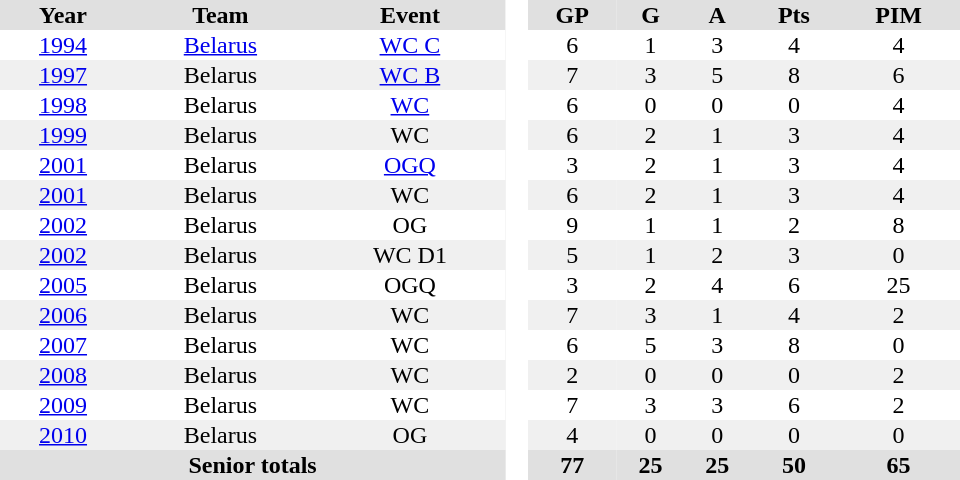<table border="0" cellpadding="1" cellspacing="0" style="text-align:center; width:40em">
<tr ALIGN="center" bgcolor="#e0e0e0">
<th>Year</th>
<th>Team</th>
<th>Event</th>
<th rowspan="99" bgcolor="#ffffff"> </th>
<th>GP</th>
<th>G</th>
<th>A</th>
<th>Pts</th>
<th>PIM</th>
</tr>
<tr>
<td><a href='#'>1994</a></td>
<td><a href='#'>Belarus</a></td>
<td><a href='#'>WC C</a></td>
<td>6</td>
<td>1</td>
<td>3</td>
<td>4</td>
<td>4</td>
</tr>
<tr bgcolor="#f0f0f0">
<td><a href='#'>1997</a></td>
<td>Belarus</td>
<td><a href='#'>WC B</a></td>
<td>7</td>
<td>3</td>
<td>5</td>
<td>8</td>
<td>6</td>
</tr>
<tr>
<td><a href='#'>1998</a></td>
<td>Belarus</td>
<td><a href='#'>WC</a></td>
<td>6</td>
<td>0</td>
<td>0</td>
<td>0</td>
<td>4</td>
</tr>
<tr bgcolor="#f0f0f0">
<td><a href='#'>1999</a></td>
<td>Belarus</td>
<td>WC</td>
<td>6</td>
<td>2</td>
<td>1</td>
<td>3</td>
<td>4</td>
</tr>
<tr>
<td><a href='#'>2001</a></td>
<td>Belarus</td>
<td><a href='#'>OGQ</a></td>
<td>3</td>
<td>2</td>
<td>1</td>
<td>3</td>
<td>4</td>
</tr>
<tr bgcolor="#f0f0f0">
<td><a href='#'>2001</a></td>
<td>Belarus</td>
<td>WC</td>
<td>6</td>
<td>2</td>
<td>1</td>
<td>3</td>
<td>4</td>
</tr>
<tr>
<td><a href='#'>2002</a></td>
<td>Belarus</td>
<td>OG</td>
<td>9</td>
<td>1</td>
<td>1</td>
<td>2</td>
<td>8</td>
</tr>
<tr bgcolor="#f0f0f0">
<td><a href='#'>2002</a></td>
<td>Belarus</td>
<td>WC D1</td>
<td>5</td>
<td>1</td>
<td>2</td>
<td>3</td>
<td>0</td>
</tr>
<tr>
<td><a href='#'>2005</a></td>
<td>Belarus</td>
<td>OGQ</td>
<td>3</td>
<td>2</td>
<td>4</td>
<td>6</td>
<td>25</td>
</tr>
<tr bgcolor="#f0f0f0">
<td><a href='#'>2006</a></td>
<td>Belarus</td>
<td>WC</td>
<td>7</td>
<td>3</td>
<td>1</td>
<td>4</td>
<td>2</td>
</tr>
<tr>
<td><a href='#'>2007</a></td>
<td>Belarus</td>
<td>WC</td>
<td>6</td>
<td>5</td>
<td>3</td>
<td>8</td>
<td>0</td>
</tr>
<tr bgcolor="#f0f0f0">
<td><a href='#'>2008</a></td>
<td>Belarus</td>
<td>WC</td>
<td>2</td>
<td>0</td>
<td>0</td>
<td>0</td>
<td>2</td>
</tr>
<tr>
<td><a href='#'>2009</a></td>
<td>Belarus</td>
<td>WC</td>
<td>7</td>
<td>3</td>
<td>3</td>
<td>6</td>
<td>2</td>
</tr>
<tr bgcolor="#f0f0f0">
<td><a href='#'>2010</a></td>
<td>Belarus</td>
<td>OG</td>
<td>4</td>
<td>0</td>
<td>0</td>
<td>0</td>
<td>0</td>
</tr>
<tr bgcolor="#e0e0e0">
<th colspan=3>Senior totals</th>
<th>77</th>
<th>25</th>
<th>25</th>
<th>50</th>
<th>65</th>
</tr>
</table>
